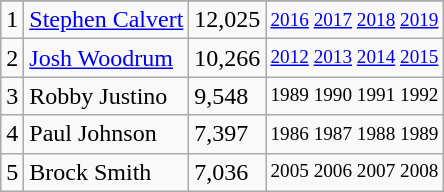<table class="wikitable">
<tr>
</tr>
<tr>
<td>1</td>
<td><a href='#'>Stephen Calvert</a></td>
<td>12,025</td>
<td style="font-size:80%;"><a href='#'>2016</a> <a href='#'>2017</a> <a href='#'>2018</a> <a href='#'>2019</a></td>
</tr>
<tr>
<td>2</td>
<td><a href='#'>Josh Woodrum</a></td>
<td>10,266</td>
<td style="font-size:80%;"><a href='#'>2012</a> <a href='#'>2013</a> <a href='#'>2014</a> <a href='#'>2015</a></td>
</tr>
<tr>
<td>3</td>
<td>Robby Justino</td>
<td>9,548</td>
<td style="font-size:80%;">1989 1990 1991 1992</td>
</tr>
<tr>
<td>4</td>
<td>Paul Johnson</td>
<td>7,397</td>
<td style="font-size:80%;">1986 1987 1988 1989</td>
</tr>
<tr>
<td>5</td>
<td>Brock Smith</td>
<td>7,036</td>
<td style="font-size:80%;">2005 2006 2007 2008</td>
</tr>
</table>
